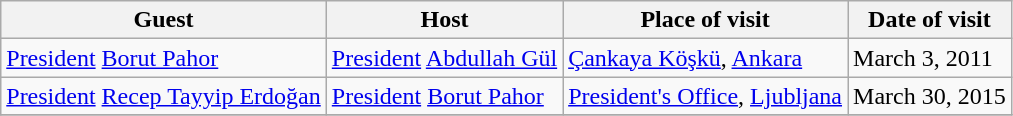<table class="wikitable" border="1">
<tr>
<th>Guest</th>
<th>Host</th>
<th>Place of visit</th>
<th>Date of visit</th>
</tr>
<tr>
<td> <a href='#'>President</a> <a href='#'>Borut Pahor</a></td>
<td> <a href='#'>President</a> <a href='#'>Abdullah Gül</a></td>
<td><a href='#'>Çankaya Köşkü</a>, <a href='#'>Ankara</a></td>
<td>March 3, 2011</td>
</tr>
<tr>
<td> <a href='#'>President</a> <a href='#'>Recep Tayyip Erdoğan</a></td>
<td> <a href='#'>President</a> <a href='#'>Borut Pahor</a></td>
<td><a href='#'>President's Office</a>, <a href='#'>Ljubljana</a></td>
<td>March 30, 2015</td>
</tr>
<tr>
</tr>
</table>
